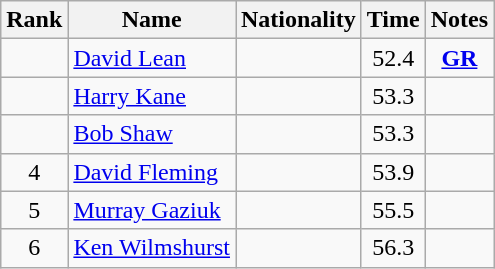<table class="wikitable sortable" style=" text-align:center">
<tr>
<th>Rank</th>
<th>Name</th>
<th>Nationality</th>
<th>Time</th>
<th>Notes</th>
</tr>
<tr>
<td></td>
<td align=left><a href='#'>David Lean</a></td>
<td align=left></td>
<td>52.4</td>
<td><strong><a href='#'>GR</a></strong></td>
</tr>
<tr>
<td></td>
<td align=left><a href='#'>Harry Kane</a></td>
<td align=left></td>
<td>53.3</td>
<td></td>
</tr>
<tr>
<td></td>
<td align=left><a href='#'>Bob Shaw</a></td>
<td align=left></td>
<td>53.3</td>
<td></td>
</tr>
<tr>
<td>4</td>
<td align=left><a href='#'>David Fleming</a></td>
<td align=left></td>
<td>53.9</td>
<td></td>
</tr>
<tr>
<td>5</td>
<td align=left><a href='#'>Murray Gaziuk</a></td>
<td align=left></td>
<td>55.5</td>
<td></td>
</tr>
<tr>
<td>6</td>
<td align=left><a href='#'>Ken Wilmshurst</a></td>
<td align=left></td>
<td>56.3</td>
<td></td>
</tr>
</table>
